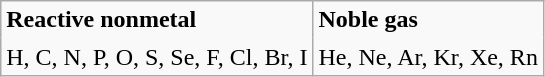<table class="wikitable floatright" style="margin-left: 0.5em;">
<tr>
<td style="border-bottom: none"><strong>Reactive nonmetal</strong></td>
<td style="border-bottom: none; vertical-align: text-bottom"><strong>Noble gas</strong></td>
</tr>
<tr>
<td style="border-top:none">H, C, N, P, O, S, Se, F, Cl, Br, I</td>
<td style="border-top:none">He, Ne, Ar, Kr, Xe, Rn</td>
</tr>
</table>
